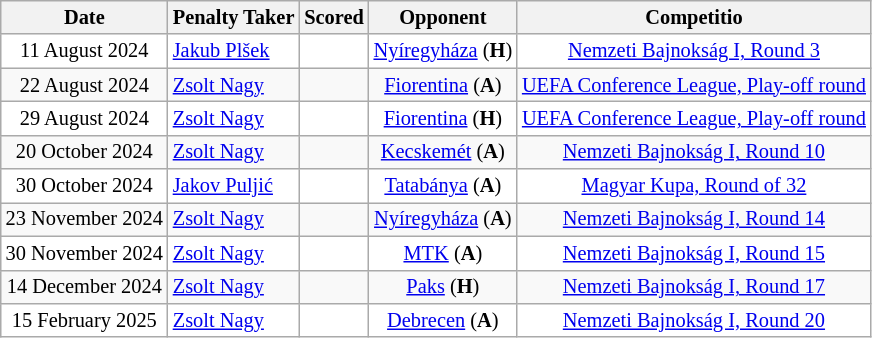<table class="wikitable sortable sticky-header" style="text-align:center; font-size:85%;">
<tr>
<th>Date</th>
<th>Penalty Taker</th>
<th>Scored</th>
<th>Opponent</th>
<th>Competitio</th>
</tr>
<tr bgcolor="white">
<td>11 August 2024</td>
<td align="left"> <a href='#'>Jakub Plšek</a></td>
<td></td>
<td><a href='#'>Nyíregyháza</a> (<strong>H</strong>)</td>
<td><a href='#'>Nemzeti Bajnokság I, Round 3</a></td>
</tr>
<tr>
<td>22 August 2024</td>
<td align="left"> <a href='#'>Zsolt Nagy</a></td>
<td></td>
<td><a href='#'>Fiorentina</a>  (<strong>A</strong>)</td>
<td><a href='#'>UEFA Conference League, Play-off round</a></td>
</tr>
<tr bgcolor="white">
<td>29 August 2024</td>
<td align="left"> <a href='#'>Zsolt Nagy</a></td>
<td></td>
<td><a href='#'>Fiorentina</a>  (<strong>H</strong>)</td>
<td><a href='#'>UEFA Conference League, Play-off round</a></td>
</tr>
<tr>
<td>20 October 2024</td>
<td align="left"> <a href='#'>Zsolt Nagy</a></td>
<td></td>
<td><a href='#'>Kecskemét</a> (<strong>A</strong>)</td>
<td><a href='#'>Nemzeti Bajnokság I, Round 10</a></td>
</tr>
<tr bgcolor="white">
<td>30 October 2024</td>
<td align="left"> <a href='#'>Jakov Puljić</a></td>
<td></td>
<td><a href='#'>Tatabánya</a> (<strong>A</strong>)</td>
<td><a href='#'>Magyar Kupa, Round of 32</a></td>
</tr>
<tr>
<td>23 November 2024</td>
<td align="left"> <a href='#'>Zsolt Nagy</a></td>
<td></td>
<td><a href='#'>Nyíregyháza</a> (<strong>A</strong>)</td>
<td><a href='#'>Nemzeti Bajnokság I, Round 14</a></td>
</tr>
<tr bgcolor="white">
<td>30 November 2024</td>
<td align="left"> <a href='#'>Zsolt Nagy</a></td>
<td></td>
<td><a href='#'>MTK</a> (<strong>A</strong>)</td>
<td><a href='#'>Nemzeti Bajnokság I, Round 15</a></td>
</tr>
<tr>
<td>14 December 2024</td>
<td align="left"> <a href='#'>Zsolt Nagy</a></td>
<td></td>
<td><a href='#'>Paks</a> (<strong>H</strong>)</td>
<td><a href='#'>Nemzeti Bajnokság I, Round 17</a></td>
</tr>
<tr bgcolor="white">
<td>15 February 2025</td>
<td align="left"> <a href='#'>Zsolt Nagy</a></td>
<td></td>
<td><a href='#'>Debrecen</a> (<strong>A</strong>)</td>
<td><a href='#'>Nemzeti Bajnokság I, Round 20</a></td>
</tr>
</table>
